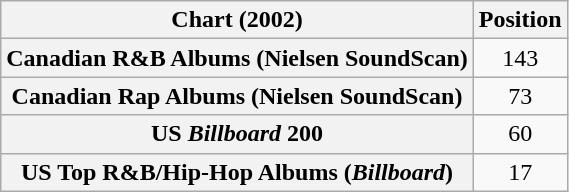<table class="wikitable sortable plainrowheaders" style="text-align:center">
<tr>
<th scope="col">Chart (2002)</th>
<th scope="col">Position</th>
</tr>
<tr>
<th scope="row">Canadian R&B Albums (Nielsen SoundScan)</th>
<td>143</td>
</tr>
<tr>
<th scope="row">Canadian Rap Albums (Nielsen SoundScan)</th>
<td>73</td>
</tr>
<tr>
<th scope="row">US <em>Billboard</em> 200</th>
<td>60</td>
</tr>
<tr>
<th scope="row">US Top R&B/Hip-Hop Albums (<em>Billboard</em>)</th>
<td>17</td>
</tr>
</table>
